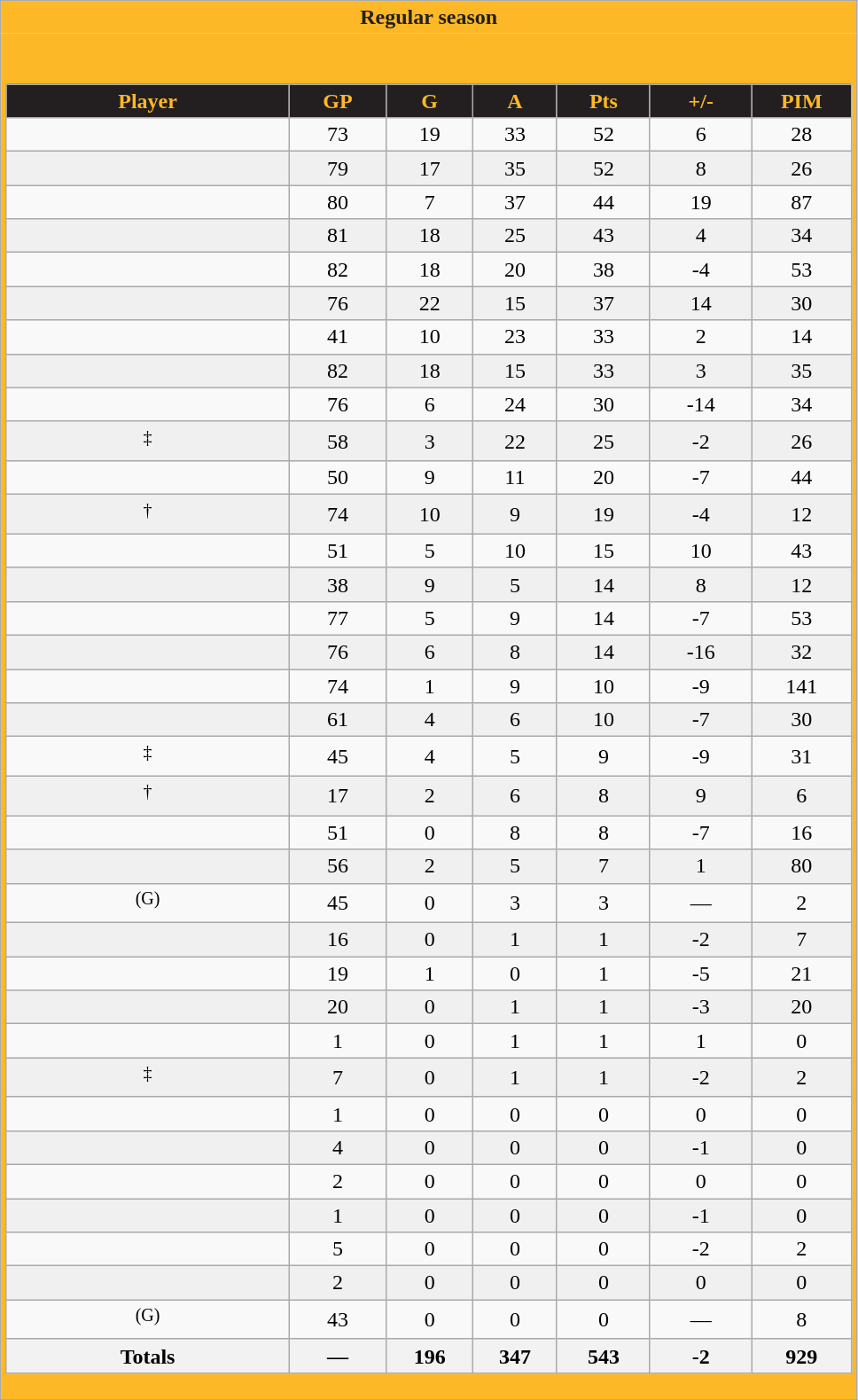<table class="wikitable">
<tr>
<th style="background:#FDB827; color:#231F20; border: 0;">Regular season</th>
</tr>
<tr>
<td style="background: #FDB827; border: 0;" colspan="4"><br><table class="wikitable sortable" style="width: 100%; text-align: center;">
<tr>
<th style="background:#231F20; color:#FDB827; width: 12.5em;">Player</th>
<th style="background:#231F20; color:#FDB827; width: 4em;">GP</th>
<th style="background:#231F20; color:#FDB827; width: 3.5em;">G</th>
<th style="background:#231F20; color:#FDB827; width: 3.4em;">A</th>
<th style="background:#231F20; color:#FDB827; width: 3.8em;">Pts</th>
<th style="background:#231F20; color:#FDB827; width: 4.2em;">+/-</th>
<th style="background:#231F20; color:#FDB827; width: 4.1em;">PIM</th>
</tr>
<tr align=center>
<td></td>
<td>73</td>
<td>19</td>
<td>33</td>
<td>52</td>
<td>6</td>
<td>28</td>
</tr>
<tr style="text-align:center; background:#f0f0f0;">
<td></td>
<td>79</td>
<td>17</td>
<td>35</td>
<td>52</td>
<td>8</td>
<td>26</td>
</tr>
<tr align=center>
<td></td>
<td>80</td>
<td>7</td>
<td>37</td>
<td>44</td>
<td>19</td>
<td>87</td>
</tr>
<tr style="text-align:center; background:#f0f0f0;">
<td></td>
<td>81</td>
<td>18</td>
<td>25</td>
<td>43</td>
<td>4</td>
<td>34</td>
</tr>
<tr align=center>
<td></td>
<td>82</td>
<td>18</td>
<td>20</td>
<td>38</td>
<td>-4</td>
<td>53</td>
</tr>
<tr style="text-align:center; background:#f0f0f0;">
<td></td>
<td>76</td>
<td>22</td>
<td>15</td>
<td>37</td>
<td>14</td>
<td>30</td>
</tr>
<tr align=center>
<td></td>
<td>41</td>
<td>10</td>
<td>23</td>
<td>33</td>
<td>2</td>
<td>14</td>
</tr>
<tr style="text-align:center; background:#f0f0f0;">
<td></td>
<td>82</td>
<td>18</td>
<td>15</td>
<td>33</td>
<td>3</td>
<td>35</td>
</tr>
<tr align=center>
<td></td>
<td>76</td>
<td>6</td>
<td>24</td>
<td>30</td>
<td>-14</td>
<td>34</td>
</tr>
<tr style="text-align:center; background:#f0f0f0;">
<td><sup>‡</sup></td>
<td>58</td>
<td>3</td>
<td>22</td>
<td>25</td>
<td>-2</td>
<td>26</td>
</tr>
<tr align=center>
<td></td>
<td>50</td>
<td>9</td>
<td>11</td>
<td>20</td>
<td>-7</td>
<td>44</td>
</tr>
<tr style="text-align:center; background:#f0f0f0;">
<td><sup>†</sup></td>
<td>74</td>
<td>10</td>
<td>9</td>
<td>19</td>
<td>-4</td>
<td>12</td>
</tr>
<tr align=center>
<td></td>
<td>51</td>
<td>5</td>
<td>10</td>
<td>15</td>
<td>10</td>
<td>43</td>
</tr>
<tr style="text-align:center; background:#f0f0f0;">
<td></td>
<td>38</td>
<td>9</td>
<td>5</td>
<td>14</td>
<td>8</td>
<td>12</td>
</tr>
<tr align=center>
<td></td>
<td>77</td>
<td>5</td>
<td>9</td>
<td>14</td>
<td>-7</td>
<td>53</td>
</tr>
<tr style="text-align:center; background:#f0f0f0;">
<td></td>
<td>76</td>
<td>6</td>
<td>8</td>
<td>14</td>
<td>-16</td>
<td>32</td>
</tr>
<tr align=center>
<td></td>
<td>74</td>
<td>1</td>
<td>9</td>
<td>10</td>
<td>-9</td>
<td>141</td>
</tr>
<tr style="text-align:center; background:#f0f0f0;">
<td></td>
<td>61</td>
<td>4</td>
<td>6</td>
<td>10</td>
<td>-7</td>
<td>30</td>
</tr>
<tr align=center>
<td><sup>‡</sup></td>
<td>45</td>
<td>4</td>
<td>5</td>
<td>9</td>
<td>-9</td>
<td>31</td>
</tr>
<tr style="text-align:center; background:#f0f0f0;">
<td><sup>†</sup></td>
<td>17</td>
<td>2</td>
<td>6</td>
<td>8</td>
<td>9</td>
<td>6</td>
</tr>
<tr align=center>
<td></td>
<td>51</td>
<td>0</td>
<td>8</td>
<td>8</td>
<td>-7</td>
<td>16</td>
</tr>
<tr style="text-align:center; background:#f0f0f0;">
<td></td>
<td>56</td>
<td>2</td>
<td>5</td>
<td>7</td>
<td>1</td>
<td>80</td>
</tr>
<tr align=center>
<td><sup>(G)</sup></td>
<td>45</td>
<td>0</td>
<td>3</td>
<td>3</td>
<td>—</td>
<td>2</td>
</tr>
<tr style="text-align:center; background:#f0f0f0;">
<td></td>
<td>16</td>
<td>0</td>
<td>1</td>
<td>1</td>
<td>-2</td>
<td>7</td>
</tr>
<tr align=center>
<td></td>
<td>19</td>
<td>1</td>
<td>0</td>
<td>1</td>
<td>-5</td>
<td>21</td>
</tr>
<tr style="text-align:center; background:#f0f0f0;">
<td></td>
<td>20</td>
<td>0</td>
<td>1</td>
<td>1</td>
<td>-3</td>
<td>20</td>
</tr>
<tr align=center>
<td></td>
<td>1</td>
<td>0</td>
<td>1</td>
<td>1</td>
<td>1</td>
<td>0</td>
</tr>
<tr style="text-align:center; background:#f0f0f0;">
<td><sup>‡</sup></td>
<td>7</td>
<td>0</td>
<td>1</td>
<td>1</td>
<td>-2</td>
<td>2</td>
</tr>
<tr align=center>
<td></td>
<td>1</td>
<td>0</td>
<td>0</td>
<td>0</td>
<td>0</td>
<td>0</td>
</tr>
<tr style="text-align:center; background:#f0f0f0;">
<td></td>
<td>4</td>
<td>0</td>
<td>0</td>
<td>0</td>
<td>-1</td>
<td>0</td>
</tr>
<tr align=center>
<td></td>
<td>2</td>
<td>0</td>
<td>0</td>
<td>0</td>
<td>0</td>
<td>0</td>
</tr>
<tr style="text-align:center; background:#f0f0f0;">
<td></td>
<td>1</td>
<td>0</td>
<td>0</td>
<td>0</td>
<td>-1</td>
<td>0</td>
</tr>
<tr align=center>
<td></td>
<td>5</td>
<td>0</td>
<td>0</td>
<td>0</td>
<td>-2</td>
<td>2</td>
</tr>
<tr style="text-align:center; background:#f0f0f0;">
<td></td>
<td>2</td>
<td>0</td>
<td>0</td>
<td>0</td>
<td>0</td>
<td>0</td>
</tr>
<tr align=center>
<td><sup>(G)</sup></td>
<td>43</td>
<td>0</td>
<td>0</td>
<td>0</td>
<td>—</td>
<td>8</td>
</tr>
<tr class="sortbottom">
<th>Totals</th>
<th>—</th>
<th>196</th>
<th>347</th>
<th>543</th>
<th>-2</th>
<th>929</th>
</tr>
</table>
</td>
</tr>
</table>
